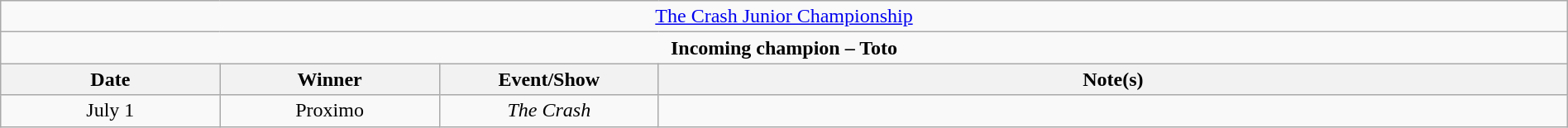<table class="wikitable" style="text-align:center; width:100%;">
<tr>
<td colspan="4" style="text-align: center;"><a href='#'>The Crash Junior Championship</a></td>
</tr>
<tr>
<td colspan="4" style="text-align: center;"><strong>Incoming champion – Toto</strong></td>
</tr>
<tr>
<th width=14%>Date</th>
<th width=14%>Winner</th>
<th width=14%>Event/Show</th>
<th width=58%>Note(s)</th>
</tr>
<tr>
<td>July 1</td>
<td>Proximo</td>
<td><em>The Crash</em></td>
<td></td>
</tr>
</table>
